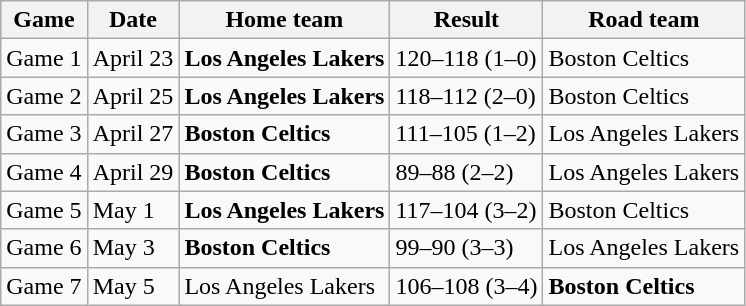<table class="wikitable">
<tr>
<th>Game</th>
<th>Date</th>
<th>Home team</th>
<th>Result</th>
<th>Road team</th>
</tr>
<tr>
<td>Game 1</td>
<td>April 23</td>
<td><strong>Los Angeles Lakers</strong></td>
<td>120–118 (1–0)</td>
<td>Boston Celtics</td>
</tr>
<tr>
<td>Game 2</td>
<td>April 25</td>
<td><strong>Los Angeles Lakers</strong></td>
<td>118–112 (2–0)</td>
<td>Boston Celtics</td>
</tr>
<tr>
<td>Game 3</td>
<td>April 27</td>
<td><strong>Boston Celtics</strong></td>
<td>111–105 (1–2)</td>
<td>Los Angeles Lakers</td>
</tr>
<tr>
<td>Game 4</td>
<td>April 29</td>
<td><strong>Boston Celtics</strong></td>
<td>89–88 (2–2)</td>
<td>Los Angeles Lakers</td>
</tr>
<tr>
<td>Game 5</td>
<td>May 1</td>
<td><strong>Los Angeles Lakers</strong></td>
<td>117–104 (3–2)</td>
<td>Boston Celtics</td>
</tr>
<tr>
<td>Game 6</td>
<td>May 3</td>
<td><strong>Boston Celtics</strong></td>
<td>99–90 (3–3)</td>
<td>Los Angeles Lakers</td>
</tr>
<tr>
<td>Game 7</td>
<td>May 5</td>
<td>Los Angeles Lakers</td>
<td>106–108 (3–4)</td>
<td><strong>Boston Celtics</strong></td>
</tr>
</table>
